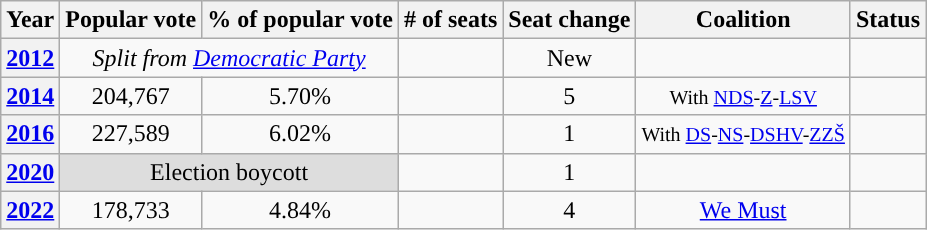<table class="wikitable sortable" style="text-align:center">
<tr>
<th>Year</th>
<th>Popular vote</th>
<th>% of popular vote</th>
<th># of seats</th>
<th>Seat change</th>
<th>Coalition</th>
<th>Status</th>
</tr>
<tr>
<th><a href='#'>2012</a></th>
<td colspan=2><em>Split from <a href='#'>Democratic Party</a></em></td>
<td></td>
<td>New</td>
<td></td>
<td></td>
</tr>
<tr>
<th><a href='#'>2014</a></th>
<td>204,767</td>
<td>5.70%</td>
<td></td>
<td> 5</td>
<td><small>With <a href='#'>NDS</a>-<a href='#'>Z</a>-<a href='#'>LSV</a></small></td>
<td></td>
</tr>
<tr>
<th><a href='#'>2016</a></th>
<td>227,589</td>
<td>6.02%</td>
<td></td>
<td> 1</td>
<td><small>With <a href='#'>DS</a>-<a href='#'>NS</a>-<a href='#'>DSHV</a>-<a href='#'>ZZŠ</a></small></td>
<td></td>
</tr>
<tr>
<th><a href='#'>2020</a></th>
<td colspan=2 style="background:#ddd;">Election boycott</td>
<td></td>
<td> 1</td>
<td></td>
<td></td>
</tr>
<tr>
<th><a href='#'>2022</a></th>
<td>178,733</td>
<td>4.84%</td>
<td></td>
<td> 4</td>
<td><a href='#'>We Must</a></td>
<td></td>
</tr>
</table>
